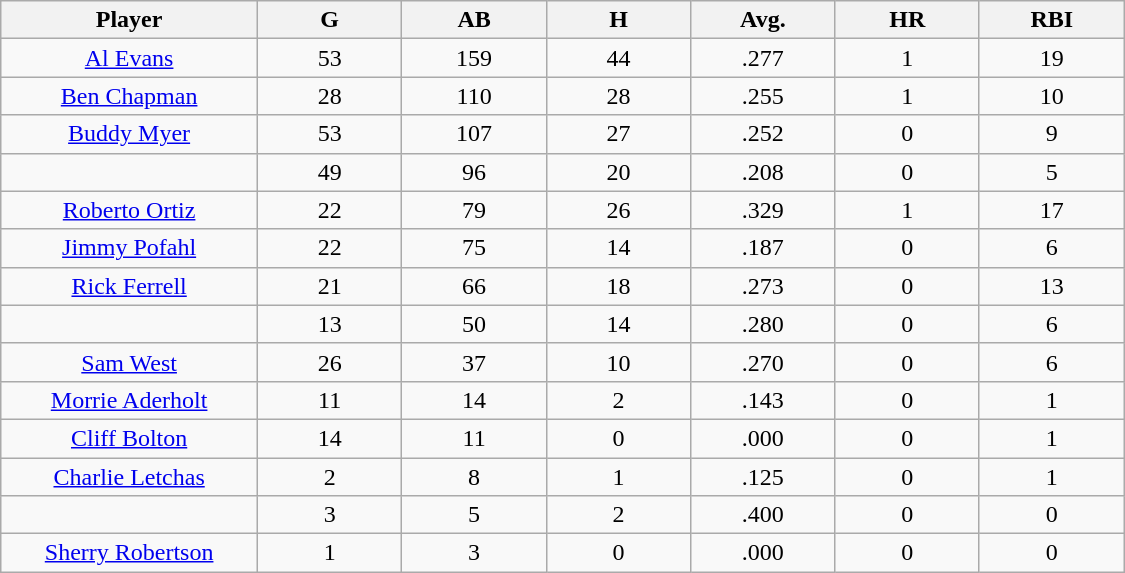<table class="wikitable sortable">
<tr>
<th bgcolor="#DDDDFF" width="16%">Player</th>
<th bgcolor="#DDDDFF" width="9%">G</th>
<th bgcolor="#DDDDFF" width="9%">AB</th>
<th bgcolor="#DDDDFF" width="9%">H</th>
<th bgcolor="#DDDDFF" width="9%">Avg.</th>
<th bgcolor="#DDDDFF" width="9%">HR</th>
<th bgcolor="#DDDDFF" width="9%">RBI</th>
</tr>
<tr align="center">
<td><a href='#'>Al Evans</a></td>
<td>53</td>
<td>159</td>
<td>44</td>
<td>.277</td>
<td>1</td>
<td>19</td>
</tr>
<tr align="center">
<td><a href='#'>Ben Chapman</a></td>
<td>28</td>
<td>110</td>
<td>28</td>
<td>.255</td>
<td>1</td>
<td>10</td>
</tr>
<tr align="center">
<td><a href='#'>Buddy Myer</a></td>
<td>53</td>
<td>107</td>
<td>27</td>
<td>.252</td>
<td>0</td>
<td>9</td>
</tr>
<tr align="center">
<td></td>
<td>49</td>
<td>96</td>
<td>20</td>
<td>.208</td>
<td>0</td>
<td>5</td>
</tr>
<tr align="center">
<td><a href='#'>Roberto Ortiz</a></td>
<td>22</td>
<td>79</td>
<td>26</td>
<td>.329</td>
<td>1</td>
<td>17</td>
</tr>
<tr align="center">
<td><a href='#'>Jimmy Pofahl</a></td>
<td>22</td>
<td>75</td>
<td>14</td>
<td>.187</td>
<td>0</td>
<td>6</td>
</tr>
<tr align="center">
<td><a href='#'>Rick Ferrell</a></td>
<td>21</td>
<td>66</td>
<td>18</td>
<td>.273</td>
<td>0</td>
<td>13</td>
</tr>
<tr align="center">
<td></td>
<td>13</td>
<td>50</td>
<td>14</td>
<td>.280</td>
<td>0</td>
<td>6</td>
</tr>
<tr align="center">
<td><a href='#'>Sam West</a></td>
<td>26</td>
<td>37</td>
<td>10</td>
<td>.270</td>
<td>0</td>
<td>6</td>
</tr>
<tr align="center">
<td><a href='#'>Morrie Aderholt</a></td>
<td>11</td>
<td>14</td>
<td>2</td>
<td>.143</td>
<td>0</td>
<td>1</td>
</tr>
<tr align="center">
<td><a href='#'>Cliff Bolton</a></td>
<td>14</td>
<td>11</td>
<td>0</td>
<td>.000</td>
<td>0</td>
<td>1</td>
</tr>
<tr align="center">
<td><a href='#'>Charlie Letchas</a></td>
<td>2</td>
<td>8</td>
<td>1</td>
<td>.125</td>
<td>0</td>
<td>1</td>
</tr>
<tr align="center">
<td></td>
<td>3</td>
<td>5</td>
<td>2</td>
<td>.400</td>
<td>0</td>
<td>0</td>
</tr>
<tr align="center">
<td><a href='#'>Sherry Robertson</a></td>
<td>1</td>
<td>3</td>
<td>0</td>
<td>.000</td>
<td>0</td>
<td>0</td>
</tr>
</table>
